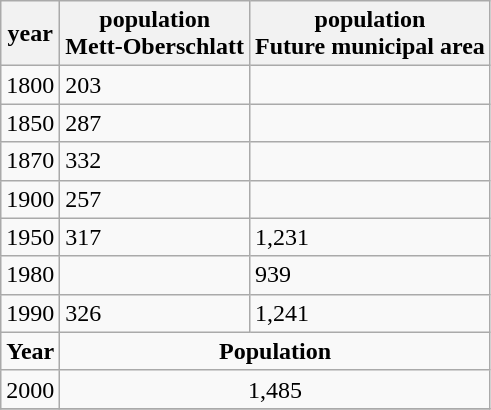<table class="wikitable">
<tr>
<th>year</th>
<th>population <br> Mett-Oberschlatt</th>
<th>population <br> Future municipal area</th>
</tr>
<tr>
<td>1800</td>
<td>203</td>
<td></td>
</tr>
<tr>
<td>1850</td>
<td>287</td>
<td></td>
</tr>
<tr>
<td>1870</td>
<td>332</td>
<td></td>
</tr>
<tr>
<td>1900</td>
<td>257</td>
<td></td>
</tr>
<tr>
<td>1950</td>
<td>317</td>
<td>1,231</td>
</tr>
<tr>
<td>1980</td>
<td></td>
<td>939</td>
</tr>
<tr>
<td>1990</td>
<td>326</td>
<td>1,241</td>
</tr>
<tr>
<td colspan="1"><strong>Year</strong></td>
<td colspan="2" align ="center"><strong>Population</strong></td>
</tr>
<tr>
<td>2000</td>
<td colspan="2" align ="center">1,485</td>
</tr>
<tr>
</tr>
</table>
